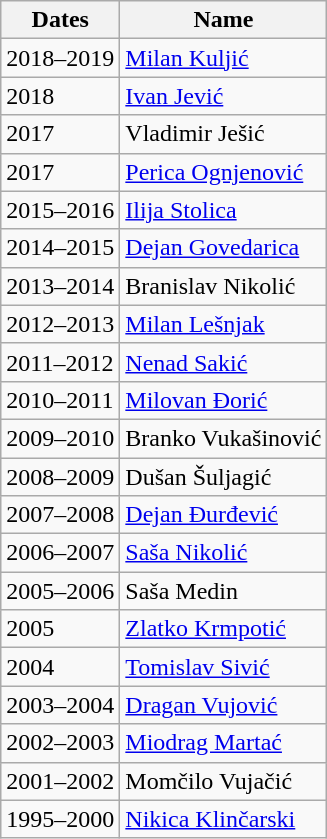<table class="wikitable">
<tr>
<th>Dates</th>
<th>Name</th>
</tr>
<tr>
<td>2018–2019</td>
<td> <a href='#'>Milan Kuljić</a></td>
</tr>
<tr>
<td>2018</td>
<td> <a href='#'>Ivan Jević</a></td>
</tr>
<tr>
<td>2017</td>
<td> Vladimir Ješić</td>
</tr>
<tr>
<td>2017</td>
<td> <a href='#'>Perica Ognjenović</a></td>
</tr>
<tr>
<td>2015–2016</td>
<td> <a href='#'>Ilija Stolica</a></td>
</tr>
<tr>
<td>2014–2015</td>
<td> <a href='#'>Dejan Govedarica</a></td>
</tr>
<tr>
<td>2013–2014</td>
<td> Branislav Nikolić</td>
</tr>
<tr>
<td>2012–2013</td>
<td> <a href='#'>Milan Lešnjak</a></td>
</tr>
<tr>
<td>2011–2012</td>
<td> <a href='#'>Nenad Sakić</a></td>
</tr>
<tr>
<td>2010–2011</td>
<td> <a href='#'>Milovan Đorić</a></td>
</tr>
<tr>
<td>2009–2010</td>
<td> Branko Vukašinović</td>
</tr>
<tr>
<td>2008–2009</td>
<td> Dušan Šuljagić</td>
</tr>
<tr>
<td>2007–2008</td>
<td> <a href='#'>Dejan Đurđević</a></td>
</tr>
<tr>
<td>2006–2007</td>
<td> <a href='#'>Saša Nikolić</a></td>
</tr>
<tr>
<td>2005–2006</td>
<td> Saša Medin</td>
</tr>
<tr>
<td>2005</td>
<td> <a href='#'>Zlatko Krmpotić</a></td>
</tr>
<tr>
<td>2004</td>
<td> <a href='#'>Tomislav Sivić</a></td>
</tr>
<tr>
<td>2003–2004</td>
<td> <a href='#'>Dragan Vujović</a></td>
</tr>
<tr>
<td>2002–2003</td>
<td> <a href='#'>Miodrag Martać</a></td>
</tr>
<tr>
<td>2001–2002</td>
<td> Momčilo Vujačić</td>
</tr>
<tr>
<td>1995–2000</td>
<td> <a href='#'>Nikica Klinčarski</a></td>
</tr>
</table>
